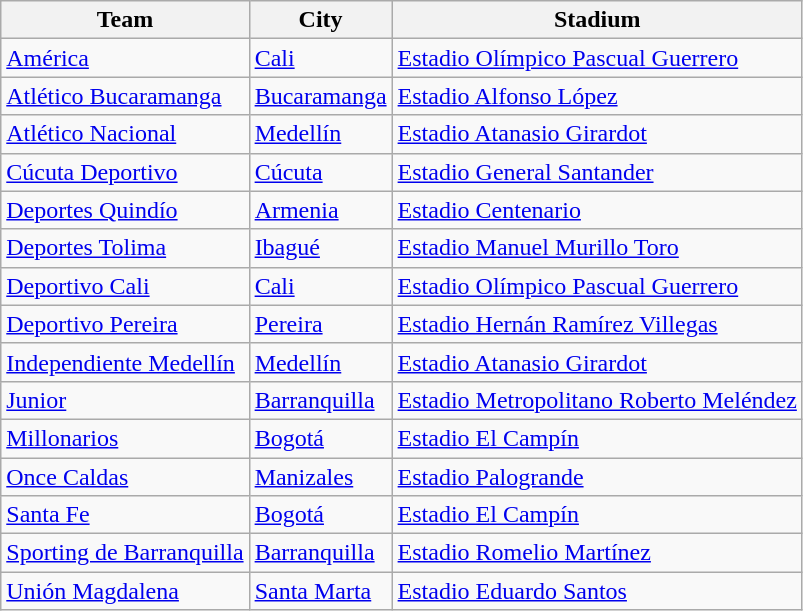<table class="wikitable sortable">
<tr>
<th>Team</th>
<th>City</th>
<th>Stadium</th>
</tr>
<tr>
<td><a href='#'>América</a></td>
<td><a href='#'>Cali</a></td>
<td><a href='#'>Estadio Olímpico Pascual Guerrero</a></td>
</tr>
<tr>
<td><a href='#'>Atlético Bucaramanga</a></td>
<td><a href='#'>Bucaramanga</a></td>
<td><a href='#'>Estadio Alfonso López</a></td>
</tr>
<tr>
<td><a href='#'>Atlético Nacional</a></td>
<td><a href='#'>Medellín</a></td>
<td><a href='#'>Estadio Atanasio Girardot</a></td>
</tr>
<tr>
<td><a href='#'>Cúcuta Deportivo</a></td>
<td><a href='#'>Cúcuta</a></td>
<td><a href='#'>Estadio General Santander</a></td>
</tr>
<tr>
<td><a href='#'>Deportes Quindío</a></td>
<td><a href='#'>Armenia</a></td>
<td><a href='#'>Estadio Centenario</a></td>
</tr>
<tr>
<td><a href='#'>Deportes Tolima</a></td>
<td><a href='#'>Ibagué</a></td>
<td><a href='#'>Estadio Manuel Murillo Toro</a></td>
</tr>
<tr>
<td><a href='#'>Deportivo Cali</a></td>
<td><a href='#'>Cali</a></td>
<td><a href='#'>Estadio Olímpico Pascual Guerrero</a></td>
</tr>
<tr>
<td><a href='#'>Deportivo Pereira</a></td>
<td><a href='#'>Pereira</a></td>
<td><a href='#'>Estadio Hernán Ramírez Villegas</a></td>
</tr>
<tr>
<td><a href='#'>Independiente Medellín</a></td>
<td><a href='#'>Medellín</a></td>
<td><a href='#'>Estadio Atanasio Girardot</a></td>
</tr>
<tr>
<td><a href='#'>Junior</a></td>
<td><a href='#'>Barranquilla</a></td>
<td><a href='#'>Estadio Metropolitano Roberto Meléndez</a></td>
</tr>
<tr>
<td><a href='#'>Millonarios</a></td>
<td><a href='#'>Bogotá</a></td>
<td><a href='#'>Estadio El Campín</a></td>
</tr>
<tr>
<td><a href='#'>Once Caldas</a></td>
<td><a href='#'>Manizales</a></td>
<td><a href='#'>Estadio Palogrande</a></td>
</tr>
<tr>
<td><a href='#'>Santa Fe</a></td>
<td><a href='#'>Bogotá</a></td>
<td><a href='#'>Estadio El Campín</a></td>
</tr>
<tr>
<td><a href='#'>Sporting de Barranquilla</a></td>
<td><a href='#'>Barranquilla</a></td>
<td><a href='#'>Estadio Romelio Martínez</a></td>
</tr>
<tr>
<td><a href='#'>Unión Magdalena</a></td>
<td><a href='#'>Santa Marta</a></td>
<td><a href='#'>Estadio Eduardo Santos</a></td>
</tr>
</table>
